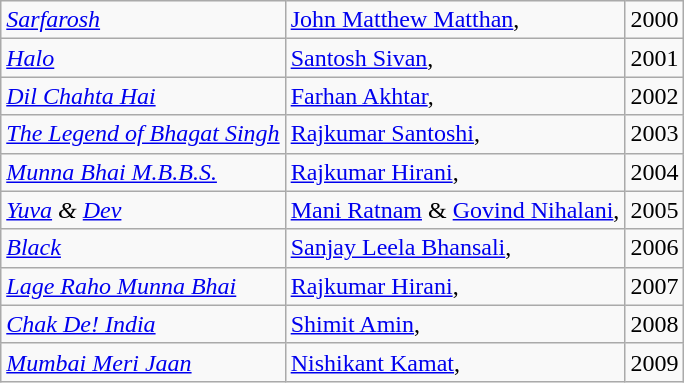<table class="wikitable">
<tr>
<td><em><a href='#'>Sarfarosh</a></em></td>
<td><a href='#'>John Matthew Matthan</a>,</td>
<td>2000</td>
</tr>
<tr>
<td><em><a href='#'>Halo</a></em></td>
<td><a href='#'>Santosh Sivan</a>,</td>
<td>2001</td>
</tr>
<tr>
<td><em><a href='#'>Dil Chahta Hai</a></em></td>
<td><a href='#'>Farhan Akhtar</a>,</td>
<td>2002</td>
</tr>
<tr>
<td><em><a href='#'>The Legend of Bhagat Singh</a></em></td>
<td><a href='#'>Rajkumar Santoshi</a>,</td>
<td>2003</td>
</tr>
<tr>
<td><em><a href='#'>Munna Bhai M.B.B.S.</a></em></td>
<td><a href='#'>Rajkumar Hirani</a>,</td>
<td>2004</td>
</tr>
<tr>
<td><em><a href='#'>Yuva</a> & <a href='#'>Dev</a></em></td>
<td><a href='#'>Mani Ratnam</a> & <a href='#'>Govind Nihalani</a>,</td>
<td>2005</td>
</tr>
<tr>
<td><em><a href='#'>Black</a></em></td>
<td><a href='#'>Sanjay Leela Bhansali</a>,</td>
<td>2006</td>
</tr>
<tr>
<td><em><a href='#'>Lage Raho Munna Bhai</a></em></td>
<td><a href='#'>Rajkumar Hirani</a>,</td>
<td>2007</td>
</tr>
<tr>
<td><em><a href='#'>Chak De! India</a></em></td>
<td><a href='#'>Shimit Amin</a>,</td>
<td>2008</td>
</tr>
<tr>
<td><em><a href='#'>Mumbai Meri Jaan</a></em></td>
<td><a href='#'>Nishikant Kamat</a>,</td>
<td>2009</td>
</tr>
</table>
